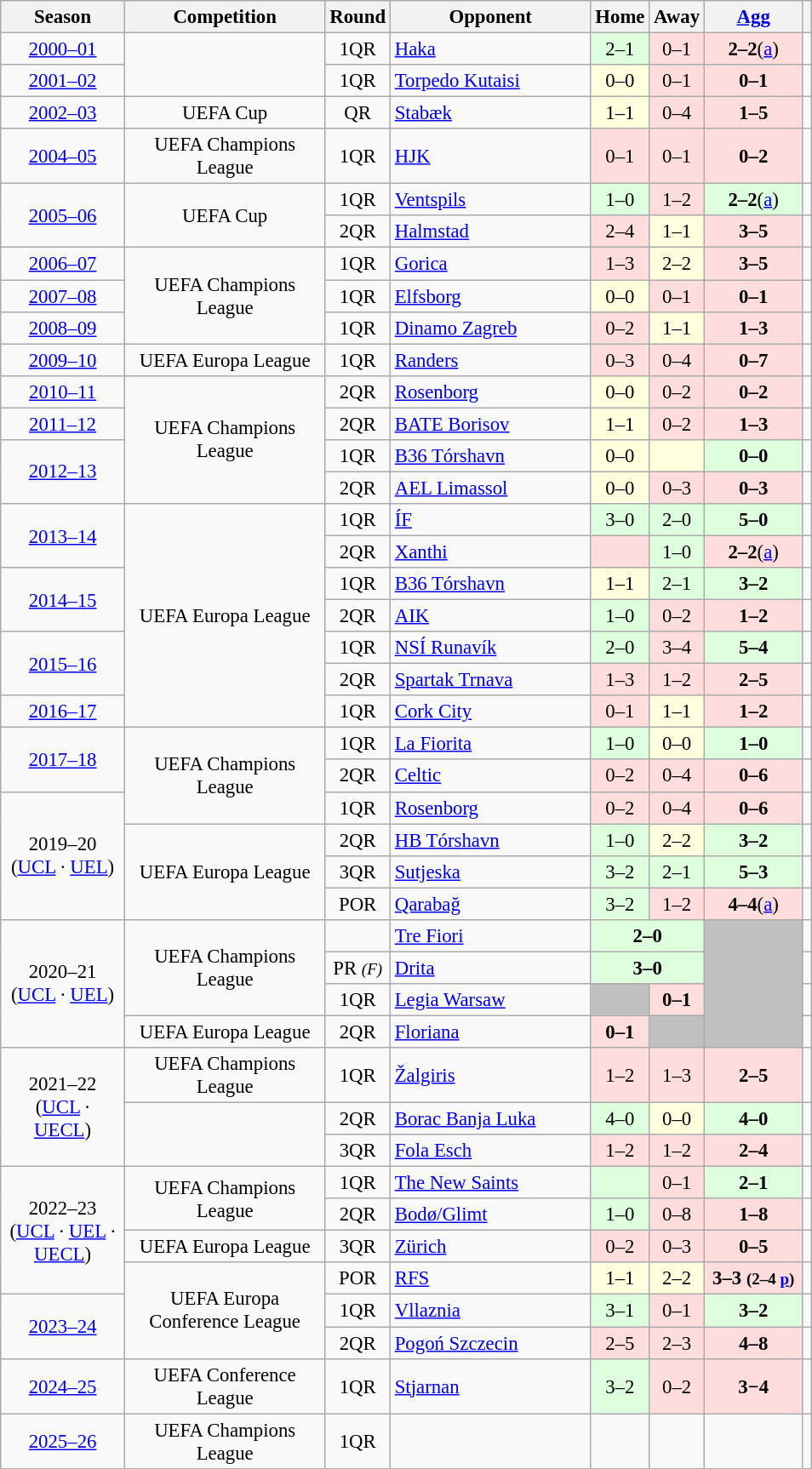<table class="wikitable mw-collapsible" style="font-size:95%; text-align: center;">
<tr>
<th width="90">Season</th>
<th width="150">Competition</th>
<th width="30">Round</th>
<th width="150">Opponent</th>
<th width="25">Home</th>
<th width="25">Away</th>
<th width="70"><a href='#'>Agg</a></th>
<th></th>
</tr>
<tr>
<td><a href='#'>2000–01</a></td>
<td rowspan="2"></td>
<td>1QR</td>
<td align="left"> <a href='#'>Haka</a></td>
<td bgcolor="#ddffdd">2–1</td>
<td bgcolor="#ffdddd">0–1</td>
<td bgcolor="#ffdddd" style="text-align:center;"><strong>2–2</strong>(<a href='#'>a</a>)</td>
<td></td>
</tr>
<tr>
<td><a href='#'>2001–02</a></td>
<td>1QR</td>
<td align="left"> <a href='#'>Torpedo Kutaisi</a></td>
<td bgcolor="#ffffdd">0–0</td>
<td bgcolor="#ffdddd">0–1</td>
<td bgcolor="#ffdddd" style="text-align:center;"><strong>0–1</strong></td>
<td></td>
</tr>
<tr>
<td><a href='#'>2002–03</a></td>
<td>UEFA Cup</td>
<td>QR</td>
<td align="left"> <a href='#'>Stabæk</a></td>
<td bgcolor="#ffffdd">1–1</td>
<td bgcolor="#ffdddd">0–4</td>
<td bgcolor="#ffdddd" style="text-align:center;"><strong>1–5</strong></td>
<td></td>
</tr>
<tr>
<td><a href='#'>2004–05</a></td>
<td>UEFA Champions League</td>
<td>1QR</td>
<td align="left"> <a href='#'>HJK</a></td>
<td bgcolor="#ffdddd">0–1</td>
<td bgcolor="#ffdddd">0–1</td>
<td bgcolor="#ffdddd" style="text-align:center;"><strong>0–2</strong></td>
<td></td>
</tr>
<tr>
<td rowspan="2"><a href='#'>2005–06</a></td>
<td rowspan="2">UEFA Cup</td>
<td>1QR</td>
<td align="left"> <a href='#'>Ventspils</a></td>
<td bgcolor="#ddffdd">1–0</td>
<td bgcolor="#ffdddd">1–2</td>
<td bgcolor="#ddffdd" style="text-align:center;"><strong>2–2</strong>(<a href='#'>a</a>)</td>
<td></td>
</tr>
<tr>
<td>2QR</td>
<td align="left"> <a href='#'>Halmstad</a></td>
<td bgcolor="#ffdddd">2–4</td>
<td bgcolor="#ffffdd">1–1</td>
<td bgcolor="#ffdddd" style="text-align:center;"><strong>3–5</strong></td>
<td></td>
</tr>
<tr>
<td><a href='#'>2006–07</a></td>
<td rowspan="3">UEFA Champions League</td>
<td>1QR</td>
<td align="left"> <a href='#'>Gorica</a></td>
<td bgcolor="#ffdddd">1–3</td>
<td bgcolor="#ffffdd">2–2</td>
<td bgcolor="#ffdddd" style="text-align:center;"><strong>3–5</strong></td>
<td></td>
</tr>
<tr>
<td><a href='#'>2007–08</a></td>
<td>1QR</td>
<td align="left"> <a href='#'>Elfsborg</a></td>
<td bgcolor="#ffffdd">0–0</td>
<td bgcolor="#ffdddd">0–1</td>
<td bgcolor="#ffdddd" style="text-align:center;"><strong>0–1</strong></td>
<td></td>
</tr>
<tr>
<td><a href='#'>2008–09</a></td>
<td>1QR</td>
<td align="left"> <a href='#'>Dinamo Zagreb</a></td>
<td bgcolor="#ffdddd">0–2</td>
<td bgcolor="#ffffdd">1–1</td>
<td bgcolor="#ffdddd" style="text-align:center;"><strong>1–3</strong></td>
<td></td>
</tr>
<tr>
<td><a href='#'>2009–10</a></td>
<td>UEFA Europa League</td>
<td>1QR</td>
<td align="left"> <a href='#'>Randers</a></td>
<td bgcolor="#ffdddd">0–3</td>
<td bgcolor="#ffdddd">0–4</td>
<td bgcolor="#ffdddd" style="text-align:center;"><strong>0–7</strong></td>
<td></td>
</tr>
<tr>
<td><a href='#'>2010–11</a></td>
<td rowspan="4">UEFA Champions League</td>
<td>2QR</td>
<td align="left"> <a href='#'>Rosenborg</a></td>
<td bgcolor="#ffffdd">0–0</td>
<td bgcolor="#ffdddd">0–2</td>
<td bgcolor="#ffdddd" style="text-align:center;"><strong>0–2</strong></td>
<td></td>
</tr>
<tr>
<td><a href='#'>2011–12</a></td>
<td>2QR</td>
<td align="left"> <a href='#'>BATE Borisov</a></td>
<td bgcolor="#ffffdd">1–1</td>
<td bgcolor="#ffdddd">0–2</td>
<td bgcolor="#ffdddd" style="text-align:center;"><strong>1–3</strong></td>
<td></td>
</tr>
<tr>
<td rowspan="2"><a href='#'>2012–13</a></td>
<td>1QR</td>
<td align="left"> <a href='#'>B36 Tórshavn</a></td>
<td bgcolor="#ffffdd">0–0</td>
<td bgcolor="#ffffdd"></td>
<td bgcolor="#ddffdd" style="text-align:center;"><strong>0–0</strong> <small></small></td>
<td></td>
</tr>
<tr>
<td>2QR</td>
<td align="left"> <a href='#'>AEL Limassol</a></td>
<td bgcolor="#ffffdd">0–0</td>
<td bgcolor="#ffdddd">0–3</td>
<td bgcolor="#ffdddd" style="text-align:center;"><strong>0–3</strong></td>
<td></td>
</tr>
<tr>
<td rowspan="2"><a href='#'>2013–14</a></td>
<td rowspan="7">UEFA Europa League</td>
<td>1QR</td>
<td align="left"> <a href='#'>ÍF</a></td>
<td bgcolor="#ddffdd">3–0</td>
<td bgcolor="#ddffdd">2–0</td>
<td bgcolor="#ddffdd" style="text-align:center;"><strong>5–0</strong></td>
<td></td>
</tr>
<tr>
<td>2QR</td>
<td align="left"> <a href='#'>Xanthi</a></td>
<td bgcolor="#ffdddd"></td>
<td bgcolor="#ddffdd">1–0</td>
<td bgcolor="#ffdddd" style="text-align:center;"><strong>2–2</strong>(<a href='#'>a</a>)</td>
<td></td>
</tr>
<tr>
<td rowspan="2"><a href='#'>2014–15</a></td>
<td>1QR</td>
<td align="left"> <a href='#'>B36 Tórshavn</a></td>
<td bgcolor="#ffffdd">1–1</td>
<td bgcolor="#ddffdd">2–1</td>
<td bgcolor="#ddffdd" style="text-align:center;"><strong>3–2</strong></td>
<td></td>
</tr>
<tr>
<td>2QR</td>
<td align="left"> <a href='#'>AIK</a></td>
<td bgcolor="#ddffdd">1–0</td>
<td bgcolor="#ffdddd">0–2</td>
<td bgcolor="#ffdddd" style="text-align:center;"><strong>1–2</strong></td>
<td></td>
</tr>
<tr>
<td rowspan="2"><a href='#'>2015–16</a></td>
<td>1QR</td>
<td align="left"> <a href='#'>NSÍ Runavík</a></td>
<td bgcolor="#ddffdd">2–0</td>
<td bgcolor="#ffdddd">3–4</td>
<td bgcolor="#ddffdd" style="text-align:center;"><strong>5–4</strong></td>
<td></td>
</tr>
<tr>
<td>2QR</td>
<td align="left"> <a href='#'>Spartak Trnava</a></td>
<td bgcolor="#ffdddd">1–3</td>
<td bgcolor="#ffdddd">1–2</td>
<td bgcolor="#ffdddd" style="text-align:center;"><strong>2–5</strong></td>
<td></td>
</tr>
<tr>
<td><a href='#'>2016–17</a></td>
<td>1QR</td>
<td align="left"> <a href='#'>Cork City</a></td>
<td bgcolor="#ffdddd">0–1</td>
<td bgcolor="#ffffdd">1–1</td>
<td bgcolor="#ffdddd"><strong>1–2</strong></td>
<td></td>
</tr>
<tr>
<td rowspan="2"><a href='#'>2017–18</a></td>
<td rowspan="3">UEFA Champions League</td>
<td>1QR</td>
<td align="left"> <a href='#'>La Fiorita</a></td>
<td bgcolor="#ddffdd">1–0</td>
<td bgcolor="#ffffdd">0–0</td>
<td bgcolor="#ddffdd" style="text-align:center;"><strong>1–0</strong></td>
<td></td>
</tr>
<tr>
<td>2QR</td>
<td align="left"> <a href='#'>Celtic</a></td>
<td bgcolor="#ffdddd">0–2</td>
<td bgcolor="#ffdddd">0–4</td>
<td bgcolor="#ffdddd" style="text-align:center;"><strong>0–6</strong></td>
<td></td>
</tr>
<tr>
<td rowspan="4">2019–20<br>(<a href='#'>UCL</a> · <a href='#'>UEL</a>)</td>
<td>1QR</td>
<td align="left"> <a href='#'>Rosenborg</a></td>
<td bgcolor="#ffdddd">0–2</td>
<td bgcolor="#ffdddd">0–4</td>
<td bgcolor="#ffdddd" style="text-align:center;"><strong>0–6</strong></td>
<td></td>
</tr>
<tr>
<td rowspan="3">UEFA Europa League</td>
<td>2QR</td>
<td align="left"> <a href='#'>HB Tórshavn</a></td>
<td bgcolor="#ddffdd">1–0</td>
<td bgcolor="#ffffdd">2–2</td>
<td bgcolor="#ddffdd" style="text-align:center;"><strong>3–2</strong></td>
<td></td>
</tr>
<tr>
<td>3QR</td>
<td align="left"> <a href='#'>Sutjeska</a></td>
<td bgcolor="#ddffdd">3–2</td>
<td bgcolor="#ddffdd">2–1</td>
<td bgcolor="#ddffdd" style="text-align:center;"><strong>5–3</strong></td>
<td></td>
</tr>
<tr>
<td>POR</td>
<td align="left"> <a href='#'>Qarabağ</a></td>
<td bgcolor="#ddffdd">3–2</td>
<td bgcolor="#ffdddd">1–2</td>
<td bgcolor="#ffdddd"><strong>4–4</strong>(<a href='#'>a</a>)</td>
<td></td>
</tr>
<tr>
<td rowspan="4">2020–21<br>(<a href='#'>UCL</a> · <a href='#'>UEL</a>)</td>
<td rowspan="3">UEFA Champions League</td>
<td></td>
<td align="left"> <a href='#'>Tre Fiori</a></td>
<td colspan="2" bgcolor="#ddffdd" style="text-align:center;"><strong>2–0</strong></td>
<td rowspan="4" bgcolor="#C0C0C0"></td>
<td></td>
</tr>
<tr>
<td>PR <small><em>(F)</em></small></td>
<td align="left"> <a href='#'>Drita</a></td>
<td colspan="2" bgcolor="#ddffdd" style="text-align:center;"><strong>3–0</strong></td>
<td></td>
</tr>
<tr>
<td>1QR</td>
<td align="left"> <a href='#'>Legia Warsaw</a></td>
<td bgcolor="#C0C0C0"></td>
<td bgcolor="#ffdddd"><strong>0–1</strong></td>
<td></td>
</tr>
<tr>
<td>UEFA Europa League</td>
<td>2QR</td>
<td align="left"> <a href='#'>Floriana</a></td>
<td bgcolor="#ffdddd"><strong>0–1</strong></td>
<td bgcolor="#C0C0C0"></td>
<td></td>
</tr>
<tr>
<td rowspan="3">2021–22<br>(<a href='#'>UCL</a> · <a href='#'>UECL</a>)</td>
<td>UEFA Champions League</td>
<td>1QR</td>
<td align="left"> <a href='#'>Žalgiris</a></td>
<td bgcolor="#ffdddd">1–2</td>
<td bgcolor="#ffdddd">1–3</td>
<td bgcolor="#ffdddd" style="text-align:center;"><strong>2–5</strong></td>
<td></td>
</tr>
<tr>
<td rowspan="2"></td>
<td>2QR</td>
<td align="left"> <a href='#'>Borac Banja Luka</a></td>
<td bgcolor="#ddffdd">4–0</td>
<td bgcolor="#ffffdd">0–0</td>
<td bgcolor="#ddffdd"><strong>4–0</strong></td>
<td></td>
</tr>
<tr>
<td>3QR</td>
<td align="left"> <a href='#'>Fola Esch</a></td>
<td bgcolor="#ffdddd">1–2</td>
<td bgcolor="#ffdddd">1–2</td>
<td bgcolor="#ffdddd"><strong>2–4</strong></td>
<td></td>
</tr>
<tr>
<td rowspan="4">2022–23<br>(<a href='#'>UCL</a> · <a href='#'>UEL</a> · <a href='#'>UECL</a>)</td>
<td rowspan="2">UEFA Champions League</td>
<td>1QR</td>
<td align="left"> <a href='#'>The New Saints</a></td>
<td bgcolor="#ddffdd"></td>
<td bgcolor="#ffdddd">0–1</td>
<td bgcolor="#ddffdd"><strong>2–1</strong></td>
<td></td>
</tr>
<tr>
<td>2QR</td>
<td align="left"> <a href='#'>Bodø/Glimt</a></td>
<td bgcolor="#ddffdd">1–0</td>
<td bgcolor="#ffdddd">0–8</td>
<td bgcolor="#ffdddd"><strong>1–8</strong></td>
<td></td>
</tr>
<tr>
<td rowspan="1">UEFA Europa League</td>
<td>3QR</td>
<td align="left"> <a href='#'>Zürich</a></td>
<td bgcolor="#ffdddd">0–2</td>
<td bgcolor="#ffdddd">0–3</td>
<td bgcolor="#ffdddd"><strong>0–5</strong></td>
<td></td>
</tr>
<tr>
<td rowspan="3">UEFA Europa Conference League</td>
<td>POR</td>
<td align="left"> <a href='#'>RFS</a></td>
<td bgcolor="#ffffdd">1–1</td>
<td bgcolor="#ffffdd">2–2</td>
<td bgcolor="#ffdddd"><strong>3–3 <small>(2–4 <a href='#'>p</a>)</small></strong></td>
<td></td>
</tr>
<tr>
<td rowspan="2"><a href='#'>2023–24</a></td>
<td>1QR</td>
<td align="left"> <a href='#'>Vllaznia</a></td>
<td bgcolor="#ddffdd">3–1</td>
<td bgcolor="#ffdddd">0–1</td>
<td bgcolor="#ddffdd"><strong>3–2</strong></td>
<td></td>
</tr>
<tr>
<td>2QR</td>
<td align="left"> <a href='#'>Pogoń Szczecin</a></td>
<td bgcolor="#ffdddd">2–5</td>
<td bgcolor="#ffdddd">2–3</td>
<td bgcolor="#ffdddd"><strong>4–8</strong></td>
<td></td>
</tr>
<tr>
<td><a href='#'>2024–25</a></td>
<td>UEFA Conference League</td>
<td>1QR</td>
<td align="left"> <a href='#'>Stjarnan</a></td>
<td bgcolor="#ddffdd">3–2</td>
<td bgcolor="#ffdddd">0–2</td>
<td bgcolor="#ffdddd"><strong>3−4</strong></td>
<td></td>
</tr>
<tr>
<td><a href='#'>2025–26</a></td>
<td>UEFA Champions League</td>
<td>1QR</td>
<td align="left"></td>
<td></td>
<td></td>
<td></td>
<td></td>
</tr>
</table>
